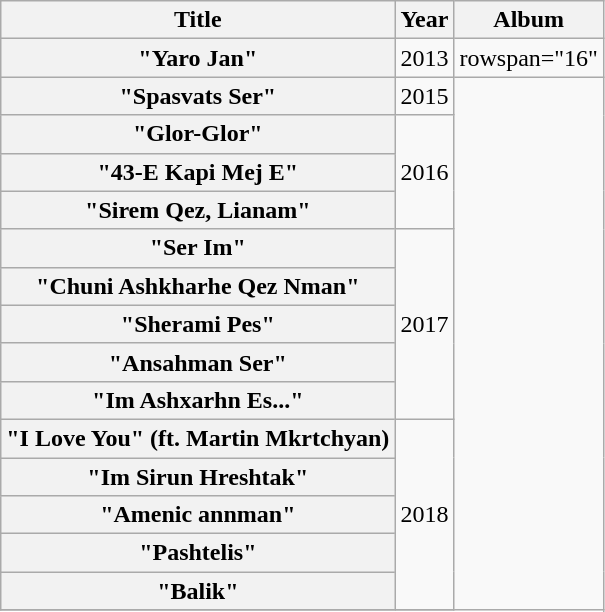<table class="wikitable plainrowheaders" style="text-align:center;">
<tr>
<th scope="col">Title</th>
<th scope="col">Year</th>
<th scope="col">Album</th>
</tr>
<tr>
<th scope="row">"Yaro Jan"<br><span></span></th>
<td>2013</td>
<td>rowspan="16" </td>
</tr>
<tr>
<th scope="row">"Spasvats Ser"<br><span></span></th>
<td>2015</td>
</tr>
<tr>
<th scope="row">"Glor-Glor"<br><span></span></th>
<td rowspan="3">2016</td>
</tr>
<tr>
<th scope="row">"43-E Kapi Mej E"<br><span></span></th>
</tr>
<tr>
<th scope="row">"Sirem Qez, Lianam"<br><span></span></th>
</tr>
<tr>
<th scope="row">"Ser Im"<br><span></span></th>
<td rowspan="5">2017</td>
</tr>
<tr>
<th scope="row">"Chuni Ashkharhe Qez Nman"<br><span></span></th>
</tr>
<tr>
<th scope="row">"Sherami Pes"<br><span></span></th>
</tr>
<tr>
<th scope="row">"Ansahman Ser"<br><span></span></th>
</tr>
<tr>
<th scope="row">"Im Ashxarhn Es..."<br><span></span></th>
</tr>
<tr>
<th scope="row">"I Love You" (ft. Martin Mkrtchyan) <br><span></span></th>
<td rowspan="5">2018</td>
</tr>
<tr>
<th scope="row">"Im Sirun Hreshtak"<br><span></span></th>
</tr>
<tr>
<th scope="row">"Amenic annman"<br><span></span></th>
</tr>
<tr>
<th scope="row">"Pashtelis"<br><span></span></th>
</tr>
<tr>
<th scope="row">"Balik"<br><span></span></th>
</tr>
<tr>
</tr>
</table>
